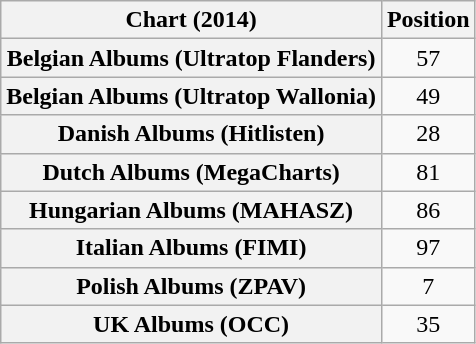<table class="wikitable sortable plainrowheaders" style="text-align:center">
<tr>
<th scope="col">Chart (2014)</th>
<th scope="col">Position</th>
</tr>
<tr>
<th scope="row">Belgian Albums (Ultratop Flanders)</th>
<td>57</td>
</tr>
<tr>
<th scope="row">Belgian Albums (Ultratop Wallonia)</th>
<td>49</td>
</tr>
<tr>
<th scope="row">Danish Albums (Hitlisten)</th>
<td>28</td>
</tr>
<tr>
<th scope="row">Dutch Albums (MegaCharts)</th>
<td>81</td>
</tr>
<tr>
<th scope="row">Hungarian Albums (MAHASZ)</th>
<td>86</td>
</tr>
<tr>
<th scope="row">Italian Albums (FIMI)</th>
<td>97</td>
</tr>
<tr>
<th scope="row">Polish Albums (ZPAV)</th>
<td>7</td>
</tr>
<tr>
<th scope="row">UK Albums (OCC)</th>
<td>35</td>
</tr>
</table>
